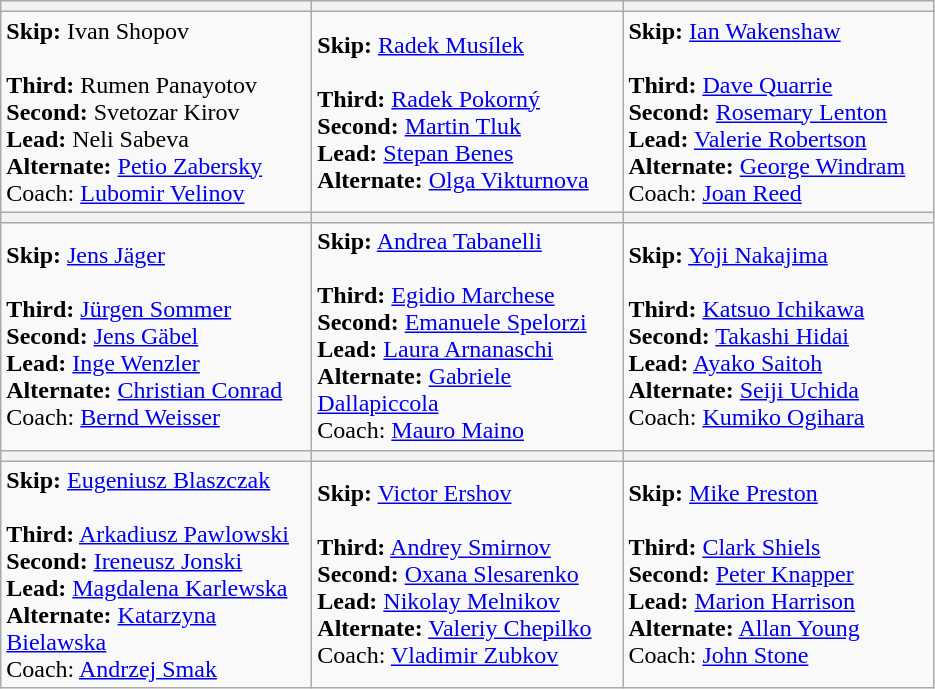<table class="wikitable">
<tr>
<th bgcolor="#efefef" width="200"></th>
<th bgcolor="#efefef" width="200"></th>
<th bgcolor="#efefef" width="200"></th>
</tr>
<tr>
<td><strong>Skip:</strong> Ivan Shopov<br><br><strong>Third:</strong> Rumen Panayotov<br>
<strong>Second:</strong> Svetozar Kirov<br>
<strong>Lead:</strong> Neli Sabeva<br>
<strong>Alternate:</strong> <a href='#'>Petio Zabersky</a><br>
Coach: <a href='#'>Lubomir Velinov</a></td>
<td><strong>Skip:</strong> <a href='#'>Radek Musílek</a><br><br><strong>Third:</strong> <a href='#'>Radek Pokorný</a><br>
<strong>Second:</strong> <a href='#'>Martin Tluk</a><br>
<strong>Lead:</strong> <a href='#'>Stepan Benes</a><br>
<strong>Alternate:</strong> <a href='#'>Olga Vikturnova</a></td>
<td><strong>Skip:</strong> <a href='#'>Ian Wakenshaw</a><br><br><strong>Third:</strong> <a href='#'>Dave Quarrie</a><br>
<strong>Second:</strong> <a href='#'>Rosemary Lenton</a><br>
<strong>Lead:</strong> <a href='#'>Valerie Robertson</a><br>
<strong>Alternate:</strong> <a href='#'>George Windram</a><br>
Coach: <a href='#'>Joan Reed</a></td>
</tr>
<tr>
<th bgcolor="#efefef" width="200"></th>
<th bgcolor="#efefef" width="200"></th>
<th bgcolor="#efefef" width="200"></th>
</tr>
<tr>
<td><strong>Skip:</strong> <a href='#'>Jens Jäger</a><br><br><strong>Third:</strong> <a href='#'>Jürgen Sommer</a><br>
<strong>Second:</strong> <a href='#'>Jens Gäbel</a><br>
<strong>Lead:</strong> <a href='#'>Inge Wenzler</a><br>
<strong>Alternate:</strong> <a href='#'>Christian Conrad</a><br>
Coach: <a href='#'>Bernd Weisser</a></td>
<td><strong>Skip:</strong> <a href='#'>Andrea Tabanelli</a><br><br><strong>Third:</strong> <a href='#'>Egidio Marchese</a><br>
<strong>Second:</strong> <a href='#'>Emanuele Spelorzi</a><br>
<strong>Lead:</strong> <a href='#'>Laura Arnanaschi</a><br>
<strong>Alternate:</strong> <a href='#'>Gabriele Dallapiccola</a><br>
Coach: <a href='#'>Mauro Maino</a></td>
<td><strong>Skip:</strong> <a href='#'>Yoji Nakajima</a><br><br><strong>Third:</strong> <a href='#'>Katsuo Ichikawa</a><br>
<strong>Second:</strong> <a href='#'>Takashi Hidai</a><br>
<strong>Lead:</strong> <a href='#'>Ayako Saitoh</a><br>
<strong>Alternate:</strong> <a href='#'>Seiji Uchida</a><br>
Coach: <a href='#'>Kumiko Ogihara</a></td>
</tr>
<tr>
<th bgcolor="#efefef" width="200"></th>
<th bgcolor="#efefef" width="200"></th>
<th bgcolor="#efefef" width="200"></th>
</tr>
<tr>
<td><strong>Skip:</strong> <a href='#'>Eugeniusz Blaszczak</a><br><br><strong>Third:</strong> <a href='#'>Arkadiusz Pawlowski</a><br>
<strong>Second:</strong> <a href='#'>Ireneusz Jonski</a><br>
<strong>Lead:</strong> <a href='#'>Magdalena Karlewska</a><br>
<strong>Alternate:</strong> <a href='#'>Katarzyna Bielawska</a><br>
Coach: <a href='#'>Andrzej Smak</a></td>
<td><strong>Skip:</strong> <a href='#'>Victor Ershov</a><br><br><strong>Third:</strong> <a href='#'>Andrey Smirnov</a><br>
<strong>Second:</strong> <a href='#'>Oxana Slesarenko</a><br>
<strong>Lead:</strong> <a href='#'>Nikolay Melnikov</a><br>
<strong>Alternate:</strong> <a href='#'>Valeriy Chepilko</a><br>
Coach: <a href='#'>Vladimir Zubkov</a></td>
<td><strong>Skip:</strong> <a href='#'>Mike Preston</a><br><br><strong>Third:</strong> <a href='#'>Clark Shiels</a><br>
<strong>Second:</strong> <a href='#'>Peter Knapper</a><br>
<strong>Lead:</strong> <a href='#'>Marion Harrison</a><br>
<strong>Alternate:</strong> <a href='#'>Allan Young</a><br>
Coach: <a href='#'>John Stone</a></td>
</tr>
</table>
